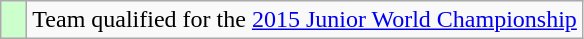<table class="wikitable" style="text-align: center;">
<tr>
<td width=10px bgcolor=#ccffcc></td>
<td>Team qualified for the <a href='#'>2015 Junior World Championship</a></td>
</tr>
</table>
